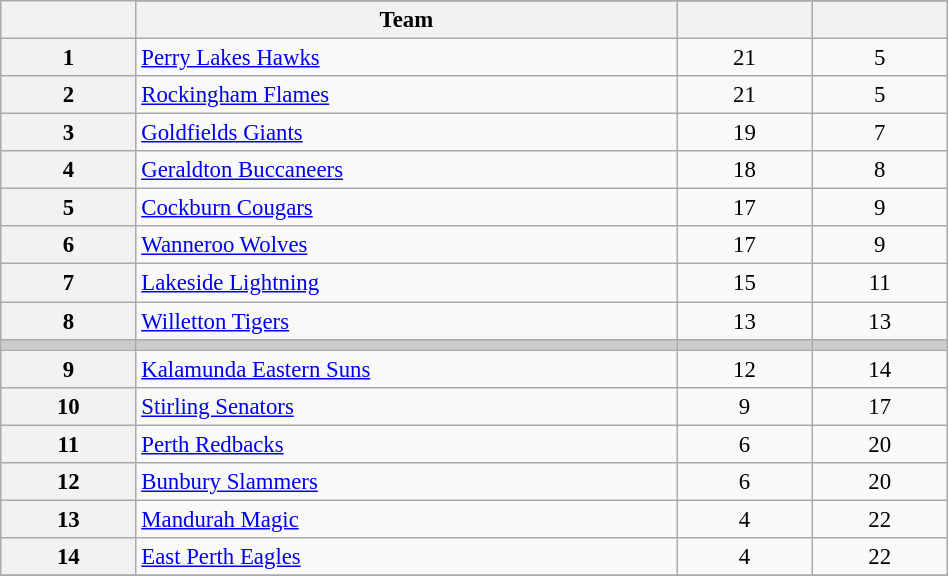<table class="wikitable" width="50%" style="font-size:95%; text-align:center">
<tr>
<th width="5%" rowspan=2></th>
</tr>
<tr>
<th width="20%">Team</th>
<th width="5%"></th>
<th width="5%"></th>
</tr>
<tr>
<th>1</th>
<td align=left><a href='#'>Perry Lakes Hawks</a></td>
<td>21</td>
<td>5</td>
</tr>
<tr>
<th>2</th>
<td align=left><a href='#'>Rockingham Flames</a></td>
<td>21</td>
<td>5</td>
</tr>
<tr>
<th>3</th>
<td align=left><a href='#'>Goldfields Giants</a></td>
<td>19</td>
<td>7</td>
</tr>
<tr>
<th>4</th>
<td align=left><a href='#'>Geraldton Buccaneers</a></td>
<td>18</td>
<td>8</td>
</tr>
<tr>
<th>5</th>
<td align=left><a href='#'>Cockburn Cougars</a></td>
<td>17</td>
<td>9</td>
</tr>
<tr>
<th>6</th>
<td align=left><a href='#'>Wanneroo Wolves</a></td>
<td>17</td>
<td>9</td>
</tr>
<tr>
<th>7</th>
<td align=left><a href='#'>Lakeside Lightning</a></td>
<td>15</td>
<td>11</td>
</tr>
<tr>
<th>8</th>
<td align=left><a href='#'>Willetton Tigers</a></td>
<td>13</td>
<td>13</td>
</tr>
<tr bgcolor="#cccccc">
<td></td>
<td></td>
<td></td>
<td></td>
</tr>
<tr>
<th>9</th>
<td align=left><a href='#'>Kalamunda Eastern Suns</a></td>
<td>12</td>
<td>14</td>
</tr>
<tr>
<th>10</th>
<td align=left><a href='#'>Stirling Senators</a></td>
<td>9</td>
<td>17</td>
</tr>
<tr>
<th>11</th>
<td align=left><a href='#'>Perth Redbacks</a></td>
<td>6</td>
<td>20</td>
</tr>
<tr>
<th>12</th>
<td align=left><a href='#'>Bunbury Slammers</a></td>
<td>6</td>
<td>20</td>
</tr>
<tr>
<th>13</th>
<td align=left><a href='#'>Mandurah Magic</a></td>
<td>4</td>
<td>22</td>
</tr>
<tr>
<th>14</th>
<td align=left><a href='#'>East Perth Eagles</a></td>
<td>4</td>
<td>22</td>
</tr>
<tr>
</tr>
</table>
